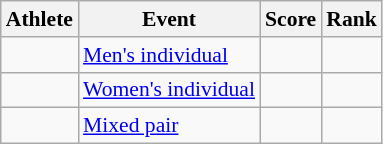<table class=wikitable style=font-size:90%;text-align:center>
<tr>
<th>Athlete</th>
<th>Event</th>
<th>Score</th>
<th>Rank</th>
</tr>
<tr>
<td align=left></td>
<td align=left><a href='#'>Men's individual</a></td>
<td></td>
<td></td>
</tr>
<tr align=center>
<td align=left></td>
<td align=left><a href='#'>Women's individual</a></td>
<td></td>
<td></td>
</tr>
<tr align=center>
<td align=left></td>
<td align=left><a href='#'>Mixed pair</a></td>
<td></td>
<td></td>
</tr>
</table>
